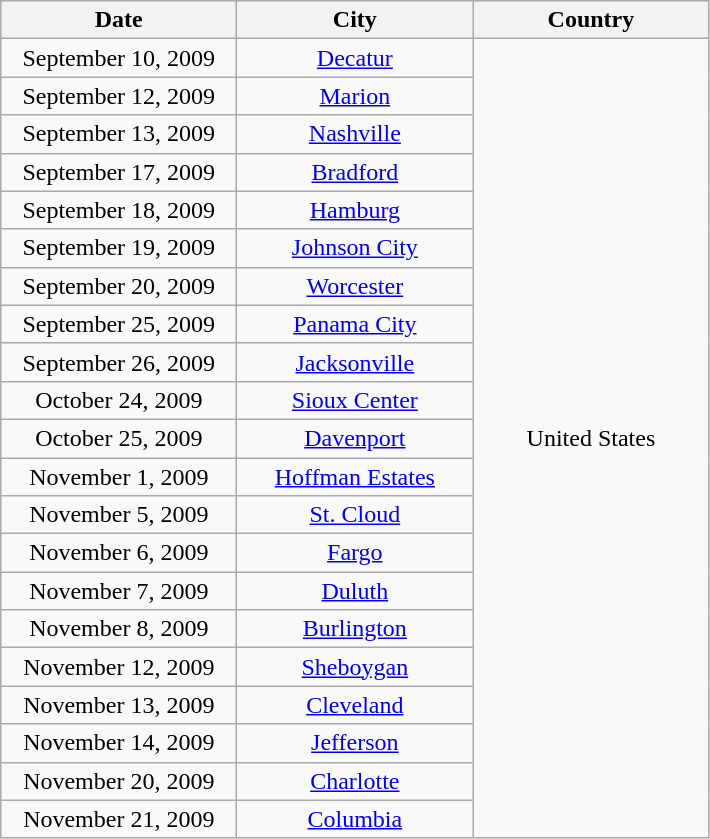<table class="wikitable" style="text-align:center;">
<tr>
<th width="150">Date</th>
<th width="150">City</th>
<th width="150">Country</th>
</tr>
<tr>
<td>September 10, 2009</td>
<td><a href='#'>Decatur</a></td>
<td rowspan="21">United States</td>
</tr>
<tr>
<td>September 12, 2009</td>
<td><a href='#'>Marion</a></td>
</tr>
<tr>
<td>September 13, 2009</td>
<td><a href='#'>Nashville</a></td>
</tr>
<tr>
<td>September 17, 2009</td>
<td><a href='#'>Bradford</a></td>
</tr>
<tr>
<td>September 18, 2009</td>
<td><a href='#'>Hamburg</a></td>
</tr>
<tr>
<td>September 19, 2009</td>
<td><a href='#'>Johnson City</a></td>
</tr>
<tr>
<td>September 20, 2009</td>
<td><a href='#'>Worcester</a></td>
</tr>
<tr>
<td>September 25, 2009</td>
<td><a href='#'>Panama City</a></td>
</tr>
<tr>
<td>September 26, 2009</td>
<td><a href='#'>Jacksonville</a></td>
</tr>
<tr>
<td>October 24, 2009</td>
<td><a href='#'>Sioux Center</a></td>
</tr>
<tr>
<td>October 25, 2009</td>
<td><a href='#'>Davenport</a></td>
</tr>
<tr>
<td>November 1, 2009</td>
<td><a href='#'>Hoffman Estates</a></td>
</tr>
<tr>
<td>November 5, 2009</td>
<td><a href='#'>St. Cloud</a></td>
</tr>
<tr>
<td>November 6, 2009</td>
<td><a href='#'>Fargo</a></td>
</tr>
<tr>
<td>November 7, 2009</td>
<td><a href='#'>Duluth</a></td>
</tr>
<tr>
<td>November 8, 2009</td>
<td><a href='#'>Burlington</a></td>
</tr>
<tr>
<td>November 12, 2009</td>
<td><a href='#'>Sheboygan</a></td>
</tr>
<tr>
<td>November 13, 2009</td>
<td><a href='#'>Cleveland</a></td>
</tr>
<tr>
<td>November 14, 2009</td>
<td><a href='#'>Jefferson</a></td>
</tr>
<tr>
<td>November 20, 2009</td>
<td><a href='#'>Charlotte</a></td>
</tr>
<tr>
<td>November 21, 2009</td>
<td><a href='#'>Columbia</a></td>
</tr>
</table>
